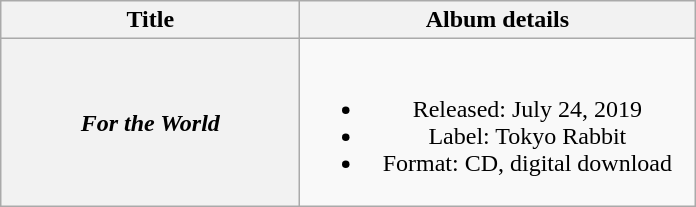<table class="wikitable plainrowheaders" style="text-align:center;">
<tr>
<th style="width:12em;">Title</th>
<th style="width:16em;">Album details</th>
</tr>
<tr>
<th scope="row"><em>For the World</em></th>
<td><br><ul><li>Released: July 24, 2019</li><li>Label: Tokyo Rabbit</li><li>Format: CD, digital download</li></ul></td>
</tr>
</table>
